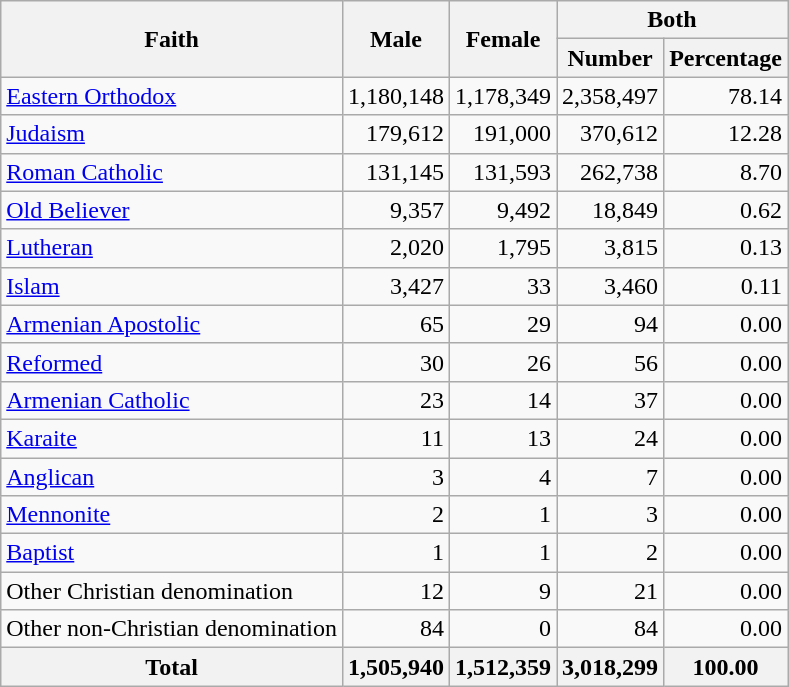<table class="wikitable sortable">
<tr>
<th rowspan=2>Faith</th>
<th rowspan=2>Male</th>
<th rowspan=2>Female</th>
<th colspan=2>Both</th>
</tr>
<tr>
<th>Number</th>
<th>Percentage</th>
</tr>
<tr>
<td><a href='#'>Eastern Orthodox</a></td>
<td align="right">1,180,148</td>
<td align="right">1,178,349</td>
<td align="right">2,358,497</td>
<td align="right">78.14</td>
</tr>
<tr>
<td><a href='#'>Judaism</a></td>
<td align="right">179,612</td>
<td align="right">191,000</td>
<td align="right">370,612</td>
<td align="right">12.28</td>
</tr>
<tr>
<td><a href='#'>Roman Catholic</a></td>
<td align="right">131,145</td>
<td align="right">131,593</td>
<td align="right">262,738</td>
<td align="right">8.70</td>
</tr>
<tr>
<td><a href='#'>Old Believer</a></td>
<td align="right">9,357</td>
<td align="right">9,492</td>
<td align="right">18,849</td>
<td align="right">0.62</td>
</tr>
<tr>
<td><a href='#'>Lutheran</a></td>
<td align="right">2,020</td>
<td align="right">1,795</td>
<td align="right">3,815</td>
<td align="right">0.13</td>
</tr>
<tr>
<td><a href='#'>Islam</a></td>
<td align="right">3,427</td>
<td align="right">33</td>
<td align="right">3,460</td>
<td align="right">0.11</td>
</tr>
<tr>
<td><a href='#'>Armenian Apostolic</a></td>
<td align="right">65</td>
<td align="right">29</td>
<td align="right">94</td>
<td align="right">0.00</td>
</tr>
<tr>
<td><a href='#'>Reformed</a></td>
<td align="right">30</td>
<td align="right">26</td>
<td align="right">56</td>
<td align="right">0.00</td>
</tr>
<tr>
<td><a href='#'>Armenian Catholic</a></td>
<td align="right">23</td>
<td align="right">14</td>
<td align="right">37</td>
<td align="right">0.00</td>
</tr>
<tr>
<td><a href='#'>Karaite</a></td>
<td align="right">11</td>
<td align="right">13</td>
<td align="right">24</td>
<td align="right">0.00</td>
</tr>
<tr>
<td><a href='#'>Anglican</a></td>
<td align="right">3</td>
<td align="right">4</td>
<td align="right">7</td>
<td align="right">0.00</td>
</tr>
<tr>
<td><a href='#'>Mennonite</a></td>
<td align="right">2</td>
<td align="right">1</td>
<td align="right">3</td>
<td align="right">0.00</td>
</tr>
<tr>
<td><a href='#'>Baptist</a></td>
<td align="right">1</td>
<td align="right">1</td>
<td align="right">2</td>
<td align="right">0.00</td>
</tr>
<tr>
<td>Other Christian denomination</td>
<td align="right">12</td>
<td align="right">9</td>
<td align="right">21</td>
<td align="right">0.00</td>
</tr>
<tr>
<td>Other non-Christian denomination</td>
<td align="right">84</td>
<td align="right">0</td>
<td align="right">84</td>
<td align="right">0.00</td>
</tr>
<tr>
<th>Total</th>
<th>1,505,940</th>
<th>1,512,359</th>
<th>3,018,299</th>
<th>100.00</th>
</tr>
</table>
